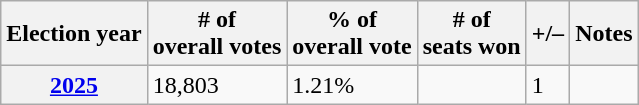<table class=wikitable>
<tr>
<th>Election year</th>
<th># of<br>overall votes</th>
<th>% of<br>overall vote</th>
<th># of<br>seats won</th>
<th>+/–</th>
<th>Notes</th>
</tr>
<tr>
<th><a href='#'>2025</a></th>
<td>18,803</td>
<td>1.21%</td>
<td></td>
<td> 1</td>
<td></td>
</tr>
</table>
